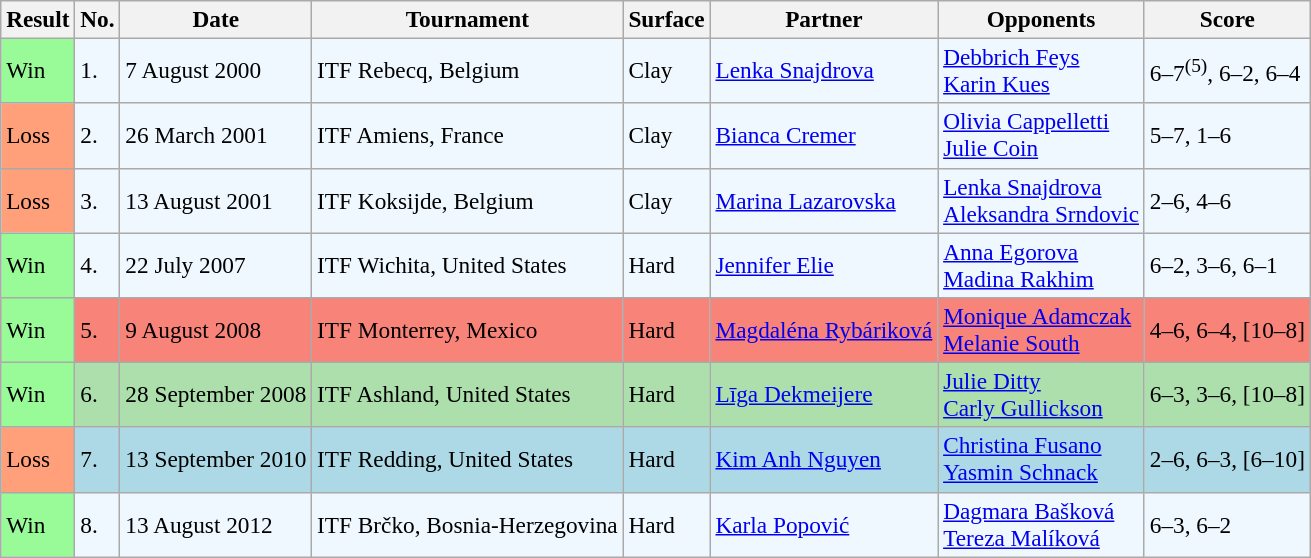<table class="sortable wikitable" style="font-size:97%;">
<tr>
<th>Result</th>
<th>No.</th>
<th>Date</th>
<th>Tournament</th>
<th>Surface</th>
<th>Partner</th>
<th>Opponents</th>
<th class="unsortable">Score</th>
</tr>
<tr style="background:#f0f8ff;">
<td style="background:#98fb98;">Win</td>
<td>1.</td>
<td>7 August 2000</td>
<td>ITF Rebecq, Belgium</td>
<td>Clay</td>
<td> <a href='#'>Lenka Snajdrova</a></td>
<td> <a href='#'>Debbrich Feys</a> <br>  <a href='#'>Karin Kues</a></td>
<td>6–7<sup>(5)</sup>, 6–2, 6–4</td>
</tr>
<tr style="background:#f0f8ff;">
<td style="background:#ffa07a;">Loss</td>
<td>2.</td>
<td>26 March 2001</td>
<td>ITF Amiens, France</td>
<td>Clay</td>
<td> <a href='#'>Bianca Cremer</a></td>
<td> <a href='#'>Olivia Cappelletti</a> <br>  <a href='#'>Julie Coin</a></td>
<td>5–7, 1–6</td>
</tr>
<tr style="background:#f0f8ff;">
<td style="background:#ffa07a;">Loss</td>
<td>3.</td>
<td>13 August 2001</td>
<td>ITF Koksijde, Belgium</td>
<td>Clay</td>
<td> <a href='#'>Marina Lazarovska</a></td>
<td> <a href='#'>Lenka Snajdrova</a> <br>  <a href='#'>Aleksandra Srndovic</a></td>
<td>2–6, 4–6</td>
</tr>
<tr style="background:#f0f8ff;">
<td style="background:#98fb98;">Win</td>
<td>4.</td>
<td>22 July 2007</td>
<td>ITF Wichita, United States</td>
<td>Hard</td>
<td> <a href='#'>Jennifer Elie</a></td>
<td> <a href='#'>Anna Egorova</a> <br>  <a href='#'>Madina Rakhim</a></td>
<td>6–2, 3–6, 6–1</td>
</tr>
<tr style="background:#f88379;">
<td style="background:#98fb98;">Win</td>
<td>5.</td>
<td>9 August 2008</td>
<td>ITF Monterrey, Mexico</td>
<td>Hard</td>
<td> <a href='#'>Magdaléna Rybáriková</a></td>
<td> <a href='#'>Monique Adamczak</a> <br>  <a href='#'>Melanie South</a></td>
<td>4–6, 6–4, [10–8]</td>
</tr>
<tr style="background:#addfad;">
<td style="background:#98fb98;">Win</td>
<td>6.</td>
<td>28 September 2008</td>
<td>ITF Ashland, United States</td>
<td>Hard</td>
<td> <a href='#'>Līga Dekmeijere</a></td>
<td> <a href='#'>Julie Ditty</a> <br>  <a href='#'>Carly Gullickson</a></td>
<td>6–3, 3–6, [10–8]</td>
</tr>
<tr style="background:lightblue;">
<td style="background:#ffa07a;">Loss</td>
<td>7.</td>
<td>13 September 2010</td>
<td>ITF Redding, United States</td>
<td>Hard</td>
<td> <a href='#'>Kim Anh Nguyen</a></td>
<td> <a href='#'>Christina Fusano</a> <br>  <a href='#'>Yasmin Schnack</a></td>
<td>2–6, 6–3, [6–10]</td>
</tr>
<tr style="background:#f0f8ff;">
<td style="background:#98fb98;">Win</td>
<td>8.</td>
<td>13 August 2012</td>
<td>ITF Brčko, Bosnia-Herzegovina</td>
<td>Hard</td>
<td> <a href='#'>Karla Popović</a></td>
<td> <a href='#'>Dagmara Bašková</a> <br>  <a href='#'>Tereza Malíková</a></td>
<td>6–3, 6–2</td>
</tr>
</table>
